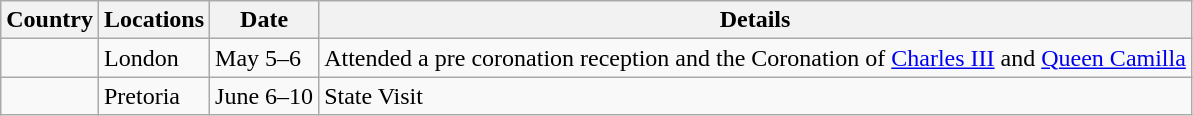<table class="wikitable">
<tr>
<th>Country</th>
<th>Locations</th>
<th>Date</th>
<th>Details</th>
</tr>
<tr>
<td></td>
<td>London</td>
<td>May 5–6</td>
<td>Attended a pre coronation reception and the Coronation of <a href='#'>Charles III</a> and <a href='#'>Queen Camilla</a></td>
</tr>
<tr>
<td></td>
<td>Pretoria</td>
<td>June 6–10</td>
<td>State Visit</td>
</tr>
</table>
